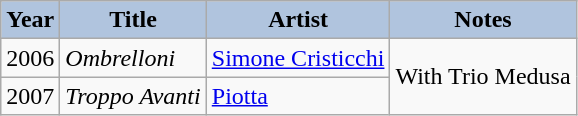<table class="wikitable">
<tr>
<th style="background:#B0C4DE;">Year</th>
<th style="background:#B0C4DE;">Title</th>
<th style="background:#B0C4DE;">Artist</th>
<th style="background:#B0C4DE;">Notes</th>
</tr>
<tr>
<td>2006</td>
<td><em>Ombrelloni</em></td>
<td><a href='#'>Simone Cristicchi</a></td>
<td rowspan="2">With Trio Medusa</td>
</tr>
<tr>
<td>2007</td>
<td><em>Troppo Avanti</em></td>
<td><a href='#'>Piotta</a></td>
</tr>
</table>
